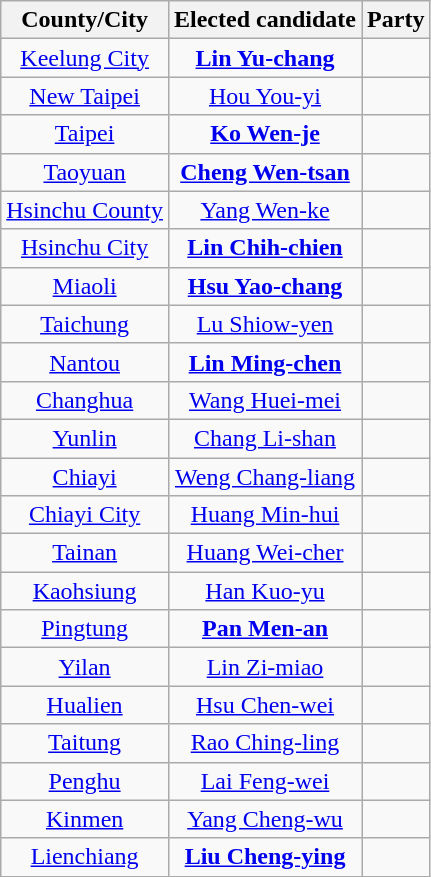<table class="wikitable sortable" style="text-align:center;">
<tr>
<th>County/City</th>
<th>Elected candidate</th>
<th>Party</th>
</tr>
<tr>
<td><a href='#'>Keelung City</a></td>
<td><strong><a href='#'>Lin Yu-chang</a></strong></td>
<td></td>
</tr>
<tr>
<td><a href='#'>New Taipei</a></td>
<td><a href='#'>Hou You-yi</a></td>
<td></td>
</tr>
<tr>
<td><a href='#'>Taipei</a></td>
<td><strong><a href='#'>Ko Wen-je</a></strong></td>
<td></td>
</tr>
<tr>
<td><a href='#'>Taoyuan</a></td>
<td><strong><a href='#'>Cheng Wen-tsan</a></strong></td>
<td></td>
</tr>
<tr>
<td><a href='#'>Hsinchu County</a></td>
<td><a href='#'>Yang Wen-ke</a></td>
<td></td>
</tr>
<tr>
<td><a href='#'>Hsinchu City</a></td>
<td><strong><a href='#'>Lin Chih-chien</a></strong></td>
<td></td>
</tr>
<tr>
<td><a href='#'>Miaoli</a></td>
<td><strong><a href='#'>Hsu Yao-chang</a></strong></td>
<td></td>
</tr>
<tr>
<td><a href='#'>Taichung</a></td>
<td><a href='#'>Lu Shiow-yen</a></td>
<td></td>
</tr>
<tr>
<td><a href='#'>Nantou</a></td>
<td><strong><a href='#'>Lin Ming-chen</a></strong></td>
<td></td>
</tr>
<tr>
<td><a href='#'>Changhua</a></td>
<td><a href='#'>Wang Huei-mei</a></td>
<td></td>
</tr>
<tr>
<td><a href='#'>Yunlin</a></td>
<td><a href='#'>Chang Li-shan</a></td>
<td></td>
</tr>
<tr>
<td><a href='#'>Chiayi</a></td>
<td><a href='#'>Weng Chang-liang</a></td>
<td></td>
</tr>
<tr>
<td><a href='#'>Chiayi City</a></td>
<td><a href='#'>Huang Min-hui</a></td>
<td></td>
</tr>
<tr>
<td><a href='#'>Tainan</a></td>
<td><a href='#'>Huang Wei-cher</a></td>
<td></td>
</tr>
<tr>
<td><a href='#'>Kaohsiung</a></td>
<td><a href='#'>Han Kuo-yu</a></td>
<td></td>
</tr>
<tr>
<td><a href='#'>Pingtung</a></td>
<td><strong><a href='#'>Pan Men-an</a></strong></td>
<td></td>
</tr>
<tr>
<td><a href='#'>Yilan</a></td>
<td><a href='#'>Lin Zi-miao</a></td>
<td></td>
</tr>
<tr>
<td><a href='#'>Hualien</a></td>
<td><a href='#'>Hsu Chen-wei</a></td>
<td></td>
</tr>
<tr>
<td><a href='#'>Taitung</a></td>
<td><a href='#'>Rao Ching-ling</a></td>
<td></td>
</tr>
<tr>
<td><a href='#'>Penghu</a></td>
<td><a href='#'>Lai Feng-wei</a></td>
<td></td>
</tr>
<tr>
<td><a href='#'>Kinmen</a></td>
<td><a href='#'>Yang Cheng-wu</a></td>
<td></td>
</tr>
<tr>
<td><a href='#'>Lienchiang</a></td>
<td><strong><a href='#'>Liu Cheng-ying</a></strong></td>
<td></td>
</tr>
</table>
